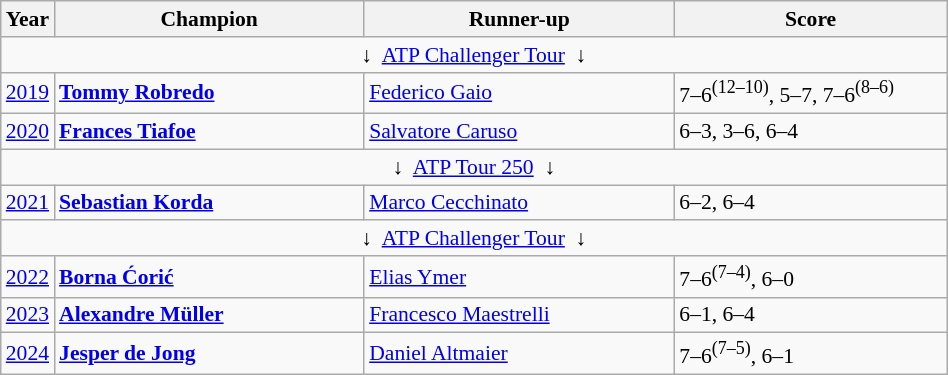<table class="wikitable" style="font-size:90%">
<tr>
<th>Year</th>
<th width="200">Champion</th>
<th width="200">Runner-up</th>
<th width="175">Score</th>
</tr>
<tr>
<td colspan=4 align=center>↓  <a href='#'>ATP Challenger Tour</a>  ↓</td>
</tr>
<tr>
<td><a href='#'>2019</a></td>
<td> <strong><a href='#'>Tommy Robredo</a></strong></td>
<td> <a href='#'>Federico Gaio</a></td>
<td>7–6<sup>(12–10)</sup>, 5–7, 7–6<sup>(8–6)</sup></td>
</tr>
<tr>
<td><a href='#'>2020</a></td>
<td> <strong><a href='#'>Frances Tiafoe</a></strong></td>
<td> <a href='#'>Salvatore Caruso</a></td>
<td>6–3, 3–6, 6–4</td>
</tr>
<tr>
<td colspan=4 align=center>↓  <a href='#'>ATP Tour 250</a>  ↓</td>
</tr>
<tr>
<td><a href='#'>2021</a></td>
<td> <strong><a href='#'>Sebastian Korda</a></strong></td>
<td> <a href='#'>Marco Cecchinato</a></td>
<td>6–2, 6–4</td>
</tr>
<tr>
<td colspan=4 align=center>↓  <a href='#'>ATP Challenger Tour</a>  ↓</td>
</tr>
<tr>
<td><a href='#'>2022</a></td>
<td> <strong><a href='#'>Borna Ćorić</a></strong></td>
<td> <a href='#'>Elias Ymer</a></td>
<td>7–6<sup>(7–4)</sup>, 6–0</td>
</tr>
<tr>
<td><a href='#'>2023</a></td>
<td> <strong><a href='#'>Alexandre Müller</a></strong></td>
<td> <a href='#'>Francesco Maestrelli</a></td>
<td>6–1, 6–4</td>
</tr>
<tr>
<td><a href='#'>2024</a></td>
<td> <strong><a href='#'>Jesper de Jong</a></strong></td>
<td> <a href='#'>Daniel Altmaier</a></td>
<td>7–6<sup>(7–5)</sup>, 6–1</td>
</tr>
</table>
